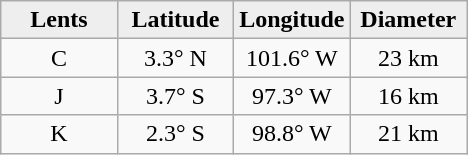<table class="wikitable">
<tr>
<th width="25%" style="background:#eeeeee;">Lents</th>
<th width="25%" style="background:#eeeeee;">Latitude</th>
<th width="25%" style="background:#eeeeee;">Longitude</th>
<th width="25%" style="background:#eeeeee;">Diameter</th>
</tr>
<tr>
<td align="center">C</td>
<td align="center">3.3° N</td>
<td align="center">101.6° W</td>
<td align="center">23 km</td>
</tr>
<tr>
<td align="center">J</td>
<td align="center">3.7° S</td>
<td align="center">97.3° W</td>
<td align="center">16 km</td>
</tr>
<tr>
<td align="center">K</td>
<td align="center">2.3° S</td>
<td align="center">98.8° W</td>
<td align="center">21 km</td>
</tr>
</table>
